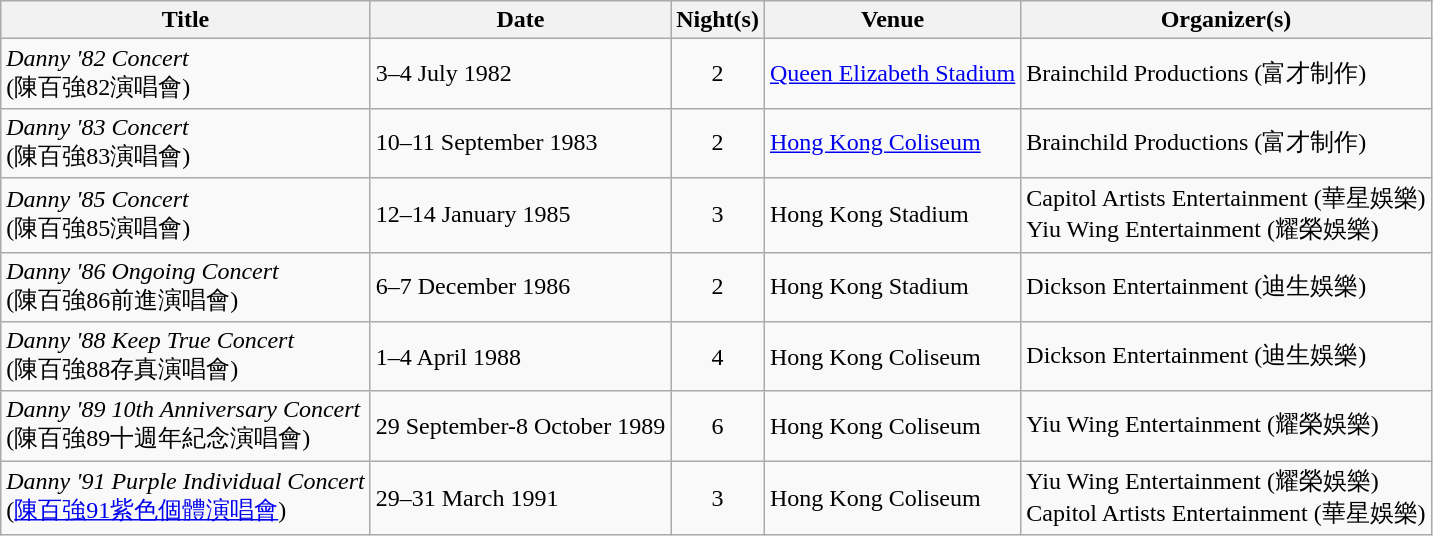<table class="wikitable">
<tr>
<th>Title</th>
<th>Date</th>
<th>Night(s)</th>
<th>Venue</th>
<th>Organizer(s)</th>
</tr>
<tr>
<td><em>Danny '82 Concert</em><br>(陳百強82演唱會)</td>
<td>3–4 July 1982</td>
<td style="text-align:center;">2</td>
<td><a href='#'>Queen Elizabeth Stadium</a></td>
<td>Brainchild Productions (富才制作)</td>
</tr>
<tr>
<td><em>Danny '83 Concert</em><br>(陳百強83演唱會)</td>
<td>10–11 September 1983</td>
<td style="text-align:center;">2</td>
<td><a href='#'>Hong Kong Coliseum</a></td>
<td>Brainchild Productions (富才制作)</td>
</tr>
<tr>
<td><em>Danny '85 Concert</em><br>(陳百強85演唱會)</td>
<td>12–14 January 1985</td>
<td style="text-align:center;">3</td>
<td>Hong Kong Stadium</td>
<td>Capitol Artists Entertainment (華星娛樂)<br>Yiu Wing Entertainment (耀榮娛樂)</td>
</tr>
<tr>
<td><em>Danny '86 Ongoing Concert</em><br>(陳百強86前進演唱會)</td>
<td>6–7 December 1986</td>
<td style="text-align:center;">2</td>
<td>Hong Kong Stadium</td>
<td>Dickson Entertainment (迪生娛樂)</td>
</tr>
<tr>
<td><em>Danny '88 Keep True Concert</em><br>(陳百強88存真演唱會)</td>
<td>1–4 April 1988</td>
<td style="text-align:center;">4</td>
<td>Hong Kong Coliseum</td>
<td>Dickson Entertainment (迪生娛樂)</td>
</tr>
<tr>
<td><em>Danny '89 10th Anniversary Concert</em><br>(陳百強89十週年紀念演唱會)</td>
<td>29 September-8 October 1989</td>
<td style="text-align:center;">6</td>
<td>Hong Kong Coliseum</td>
<td>Yiu Wing Entertainment (耀榮娛樂)</td>
</tr>
<tr>
<td><em>Danny '91 Purple Individual Concert</em><br>(<a href='#'>陳百強91紫色個體演唱會</a>)</td>
<td>29–31 March 1991</td>
<td style="text-align:center;">3</td>
<td>Hong Kong Coliseum</td>
<td>Yiu Wing Entertainment (耀榮娛樂)<br>Capitol Artists Entertainment (華星娛樂)</td>
</tr>
</table>
